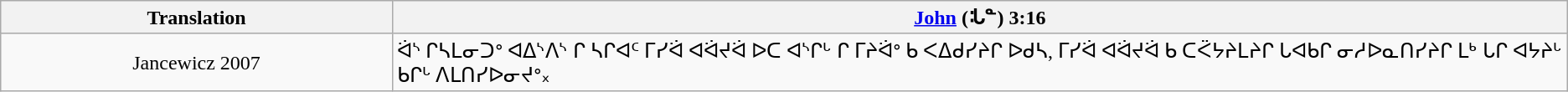<table class="wikitable">
<tr>
<th style="text-align:center; width:25%;">Translation</th>
<th><a href='#'>John</a> (ᒠᓐ) 3:16</th>
</tr>
<tr>
<td style="text-align:center;">Jancewicz 2007</td>
<td>ᐛᔅ ᒋᓴᒪᓂᑐᐤ ᐊᐃᔅᐱᔅ ᒋ ᓴᒋᐊᑦ ᒥᓯᐛ ᐊᐛᔪᐛ ᐅᑕ ᐊᔅᒋᒡ ᒋ ᒥᔨᐛᐤ ᑲ ᐸᐃᑯᓯᔨᒋ ᐅᑯᓴ, ᒥᓯᐛ ᐊᐛᔪᐛ ᑲ ᑕᑈᔭᔨᒪᔨᒋ ᒐᐊᑲᒋ ᓂᓱᐅᓇᑎᓯᔨᒋ ᒪᒃ ᒐᒋ ᐊᔭᔨᒡ ᑲᒋᒡ ᐱᒪᑎᓯᐅᓂᔪᐤ᙮</td>
</tr>
</table>
